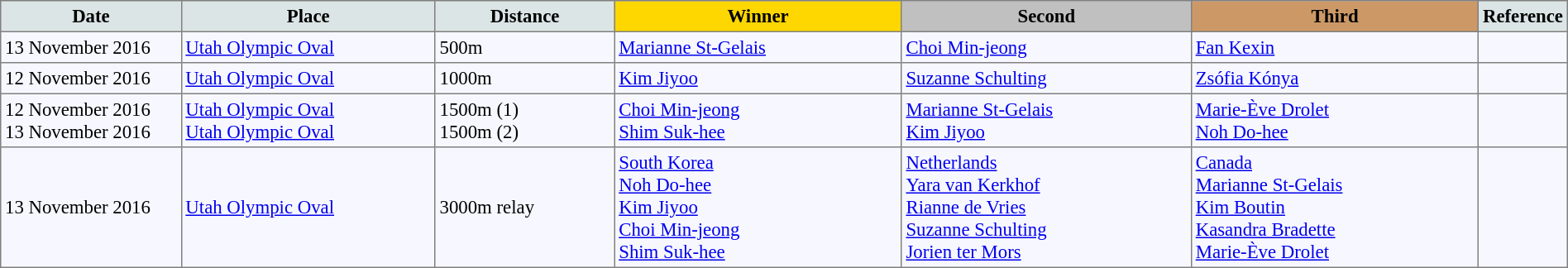<table bgcolor="#f7f8ff" cellpadding="3" cellspacing="0" border="1" style="font-size: 95%; border: gray solid 1px; border-collapse: collapse;">
<tr bgcolor="#CCCCCC" (1>
<td align="center" bgcolor="#DCE5E5" width="150"><strong>Date</strong></td>
<td align="center" bgcolor="#DCE5E5" width="220"><strong>Place</strong></td>
<td align="center" bgcolor="#DCE5E5" width="150"><strong>Distance</strong></td>
<td align="center" bgcolor="gold" width="250"><strong>Winner</strong></td>
<td align="center" bgcolor="silver" width="250"><strong>Second</strong></td>
<td align="center" bgcolor="CC9966" width="250"><strong>Third</strong></td>
<td align="center" bgcolor="#DCE5E5" width="30"><strong>Reference</strong></td>
</tr>
<tr align="left">
<td>13 November 2016</td>
<td><a href='#'>Utah Olympic Oval</a></td>
<td>500m</td>
<td> <a href='#'>Marianne St-Gelais</a></td>
<td> <a href='#'>Choi Min-jeong</a></td>
<td> <a href='#'>Fan Kexin</a></td>
<td></td>
</tr>
<tr align="left">
<td>12 November 2016</td>
<td><a href='#'>Utah Olympic Oval</a></td>
<td>1000m</td>
<td> <a href='#'>Kim Jiyoo</a></td>
<td> <a href='#'>Suzanne Schulting</a></td>
<td> <a href='#'>Zsófia Kónya</a></td>
<td></td>
</tr>
<tr align="left">
<td>12 November 2016<br>13 November 2016</td>
<td><a href='#'>Utah Olympic Oval</a><br><a href='#'>Utah Olympic Oval</a></td>
<td>1500m (1)<br>1500m (2)</td>
<td> <a href='#'>Choi Min-jeong</a><br> <a href='#'>Shim Suk-hee</a></td>
<td> <a href='#'>Marianne St-Gelais</a><br> <a href='#'>Kim Jiyoo</a></td>
<td> <a href='#'>Marie-Ève Drolet</a><br> <a href='#'>Noh Do-hee</a></td>
<td></td>
</tr>
<tr align="left">
<td>13 November 2016</td>
<td><a href='#'>Utah Olympic Oval</a></td>
<td>3000m relay</td>
<td> <a href='#'>South Korea</a> <br><a href='#'>Noh Do-hee</a><br><a href='#'>Kim Jiyoo</a><br><a href='#'>Choi Min-jeong</a><br><a href='#'>Shim Suk-hee</a></td>
<td> <a href='#'>Netherlands</a><br><a href='#'>Yara van Kerkhof</a><br><a href='#'>Rianne de Vries</a><br><a href='#'>Suzanne Schulting</a><br><a href='#'>Jorien ter Mors</a></td>
<td> <a href='#'>Canada</a><br><a href='#'>Marianne St-Gelais</a><br><a href='#'>Kim Boutin</a><br><a href='#'>Kasandra Bradette</a><br><a href='#'>Marie-Ève Drolet</a></td>
<td></td>
</tr>
</table>
